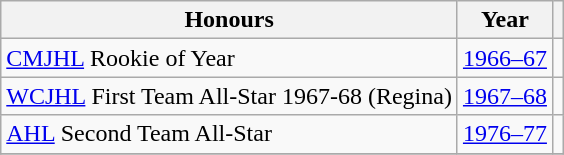<table class="wikitable">
<tr>
<th>Honours</th>
<th>Year</th>
<th></th>
</tr>
<tr>
<td><a href='#'>CMJHL</a> Rookie of Year</td>
<td><a href='#'>1966–67</a></td>
<td></td>
</tr>
<tr>
<td><a href='#'>WCJHL</a> First Team All-Star 1967-68 (Regina)</td>
<td><a href='#'>1967–68</a></td>
<td></td>
</tr>
<tr>
<td><a href='#'>AHL</a> Second Team All-Star</td>
<td><a href='#'>1976–77</a></td>
<td></td>
</tr>
<tr>
</tr>
</table>
